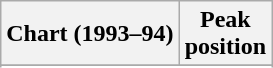<table class="wikitable sortable plainrowheaders" style="text-align:center">
<tr>
<th scope="col">Chart (1993–94)</th>
<th scope="col">Peak<br>position</th>
</tr>
<tr>
</tr>
<tr>
</tr>
<tr>
</tr>
<tr>
</tr>
<tr>
</tr>
</table>
